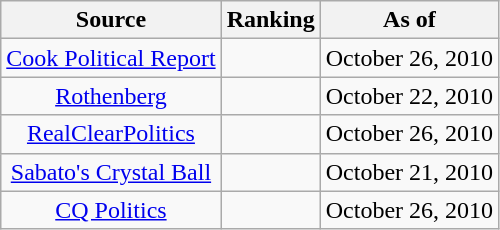<table class="wikitable" style="text-align:center">
<tr>
<th>Source</th>
<th>Ranking</th>
<th>As of</th>
</tr>
<tr>
<td><a href='#'>Cook Political Report</a></td>
<td></td>
<td>October 26, 2010</td>
</tr>
<tr>
<td><a href='#'>Rothenberg</a></td>
<td></td>
<td>October 22, 2010</td>
</tr>
<tr>
<td><a href='#'>RealClearPolitics</a></td>
<td></td>
<td>October 26, 2010</td>
</tr>
<tr>
<td><a href='#'>Sabato's Crystal Ball</a></td>
<td></td>
<td>October 21, 2010</td>
</tr>
<tr>
<td><a href='#'>CQ Politics</a></td>
<td></td>
<td>October 26, 2010</td>
</tr>
</table>
